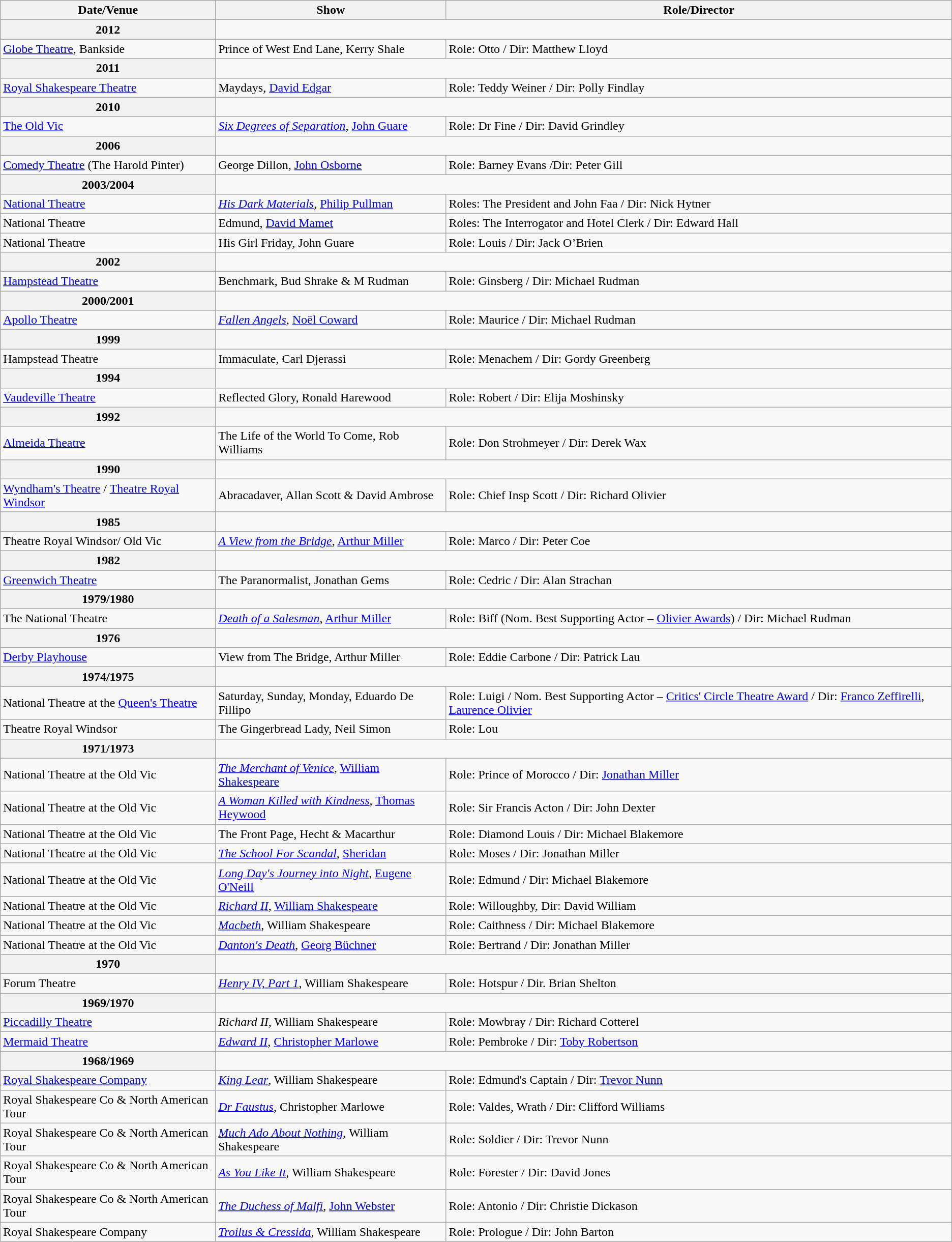<table class="wikitable">
<tr>
<th>Date/Venue</th>
<th>Show</th>
<th>Role/Director</th>
</tr>
<tr>
<th>2012</th>
</tr>
<tr>
<td><a href='#'>Globe Theatre</a>, Bankside</td>
<td>Prince of West End Lane, Kerry Shale</td>
<td>Role: Otto / Dir: Matthew Lloyd</td>
</tr>
<tr>
<th>2011</th>
</tr>
<tr>
<td><a href='#'>Royal Shakespeare Theatre</a></td>
<td>Maydays, <a href='#'>David Edgar</a></td>
<td>Role: Teddy Weiner / Dir: Polly Findlay</td>
</tr>
<tr>
<th>2010</th>
</tr>
<tr>
<td><a href='#'>The Old Vic</a></td>
<td><em><a href='#'>Six Degrees of Separation</a></em>, <a href='#'>John Guare</a></td>
<td>Role: Dr Fine / Dir: David Grindley</td>
</tr>
<tr>
<th>2006</th>
</tr>
<tr>
<td><a href='#'>Comedy Theatre</a> (The Harold Pinter)</td>
<td>George Dillon, <a href='#'>John Osborne</a></td>
<td>Role: Barney Evans /Dir: Peter Gill</td>
</tr>
<tr>
<th>2003/2004</th>
</tr>
<tr>
<td><a href='#'>National Theatre</a></td>
<td><em><a href='#'>His Dark Materials</a></em>, <a href='#'>Philip Pullman</a></td>
<td>Roles: The President and John Faa / Dir: Nick Hytner</td>
</tr>
<tr>
<td>National Theatre</td>
<td>Edmund, <a href='#'>David Mamet</a></td>
<td>Roles: The Interrogator and Hotel Clerk / Dir: Edward Hall</td>
</tr>
<tr>
<td>National Theatre</td>
<td>His Girl Friday, John Guare</td>
<td>Role: Louis / Dir: Jack O’Brien</td>
</tr>
<tr>
<th>2002</th>
</tr>
<tr>
<td><a href='#'>Hampstead Theatre</a></td>
<td>Benchmark, Bud Shrake & M Rudman</td>
<td>Role: Ginsberg / Dir: Michael Rudman</td>
</tr>
<tr>
<th>2000/2001</th>
</tr>
<tr>
<td><a href='#'>Apollo Theatre</a></td>
<td><em><a href='#'>Fallen Angels</a></em>, <a href='#'>Noël Coward</a></td>
<td>Role: Maurice / Dir: Michael Rudman</td>
</tr>
<tr>
<th>1999</th>
</tr>
<tr>
<td>Hampstead Theatre</td>
<td>Immaculate, Carl Djerassi</td>
<td>Role: Menachem / Dir: Gordy Greenberg</td>
</tr>
<tr>
<th>1994</th>
</tr>
<tr>
<td><a href='#'>Vaudeville Theatre</a></td>
<td>Reflected Glory, Ronald Harewood</td>
<td>Role: Robert / Dir: Elija Moshinsky</td>
</tr>
<tr>
<th>1992</th>
</tr>
<tr>
<td><a href='#'>Almeida Theatre</a></td>
<td>The Life of the World To Come, Rob Williams</td>
<td>Role: Don Strohmeyer / Dir: Derek Wax</td>
</tr>
<tr>
<th>1990</th>
</tr>
<tr>
<td><a href='#'>Wyndham's Theatre</a> / <a href='#'>Theatre Royal Windsor</a></td>
<td>Abracadaver, Allan Scott & David Ambrose</td>
<td>Role: Chief Insp Scott / Dir: Richard Olivier</td>
</tr>
<tr>
<th>1985</th>
</tr>
<tr>
<td>Theatre Royal Windsor/ Old Vic</td>
<td><em><a href='#'>A View from the Bridge</a></em>, <a href='#'>Arthur Miller</a></td>
<td>Role: Marco / Dir: Peter Coe</td>
</tr>
<tr>
<th>1982</th>
</tr>
<tr>
<td><a href='#'>Greenwich Theatre</a></td>
<td>The Paranormalist, Jonathan Gems</td>
<td>Role: Cedric / Dir: Alan Strachan</td>
</tr>
<tr>
<th>1979/1980</th>
</tr>
<tr>
<td>The National Theatre</td>
<td><em><a href='#'>Death of a Salesman</a></em>, <a href='#'>Arthur Miller</a></td>
<td>Role: Biff (Nom. Best Supporting Actor – <a href='#'>Olivier Awards</a>) / Dir: Michael Rudman</td>
</tr>
<tr>
<th>1976</th>
</tr>
<tr>
<td><a href='#'>Derby Playhouse</a></td>
<td>View from The Bridge, Arthur Miller</td>
<td>Role: Eddie Carbone / Dir: Patrick Lau</td>
</tr>
<tr>
<th>1974/1975</th>
</tr>
<tr>
<td>National Theatre at the <a href='#'>Queen's Theatre</a></td>
<td>Saturday, Sunday, Monday, Eduardo De Fillipo</td>
<td>Role: Luigi / Nom. Best Supporting Actor – <a href='#'>Critics' Circle Theatre Award</a> / Dir: <a href='#'>Franco Zeffirelli</a>, <a href='#'>Laurence Olivier</a></td>
</tr>
<tr>
<td>Theatre Royal Windsor</td>
<td>The Gingerbread Lady, Neil Simon</td>
<td>Role: Lou</td>
</tr>
<tr>
<th>1971/1973</th>
</tr>
<tr>
<td>National Theatre at the Old Vic</td>
<td><em><a href='#'>The Merchant of Venice</a></em>, <a href='#'>William Shakespeare</a></td>
<td>Role: Prince of Morocco / Dir: <a href='#'>Jonathan Miller</a></td>
</tr>
<tr>
<td>National Theatre at the Old Vic</td>
<td><em><a href='#'>A Woman Killed with Kindness</a></em>, <a href='#'>Thomas Heywood</a></td>
<td>Role: Sir Francis Acton / Dir: John Dexter</td>
</tr>
<tr>
<td>National Theatre at the Old Vic</td>
<td>The Front Page, Hecht & Macarthur</td>
<td>Role: Diamond Louis / Dir: Michael Blakemore</td>
</tr>
<tr>
<td>National Theatre at the Old Vic</td>
<td><em><a href='#'>The School For Scandal</a></em>, <a href='#'>Sheridan</a></td>
<td>Role: Moses / Dir: Jonathan Miller</td>
</tr>
<tr>
<td>National Theatre at the Old Vic</td>
<td><em><a href='#'>Long Day's Journey into Night</a></em>, <a href='#'>Eugene O'Neill</a></td>
<td>Role: Edmund / Dir: Michael Blakemore</td>
</tr>
<tr>
<td>National Theatre at the Old Vic</td>
<td><em><a href='#'>Richard II</a></em>, <a href='#'>William Shakespeare</a></td>
<td>Role: Willoughby, Dir: David William</td>
</tr>
<tr>
<td>National Theatre at the Old Vic</td>
<td><em><a href='#'>Macbeth</a></em>, William Shakespeare</td>
<td>Role: Caithness / Dir: Michael Blakemore</td>
</tr>
<tr>
<td>National Theatre at the Old Vic</td>
<td><em><a href='#'>Danton's Death</a></em>, <a href='#'>Georg Büchner</a></td>
<td>Role: Bertrand / Dir: Jonathan Miller</td>
</tr>
<tr>
<th>1970</th>
</tr>
<tr>
<td>Forum Theatre</td>
<td><em><a href='#'>Henry IV, Part 1</a></em>, William Shakespeare</td>
<td>Role: Hotspur / Dir. Brian Shelton</td>
</tr>
<tr>
<th>1969/1970</th>
</tr>
<tr>
<td><a href='#'>Piccadilly Theatre</a></td>
<td><em>Richard II</em>, William Shakespeare</td>
<td>Role: Mowbray / Dir: Richard Cotterel</td>
</tr>
<tr>
<td><a href='#'>Mermaid Theatre</a></td>
<td><em><a href='#'>Edward II</a></em>, <a href='#'>Christopher Marlowe</a></td>
<td>Role: Pembroke / Dir: <a href='#'>Toby Robertson</a></td>
</tr>
<tr>
<th>1968/1969</th>
</tr>
<tr>
<td><a href='#'>Royal Shakespeare Company</a></td>
<td><em><a href='#'>King Lear</a></em>, William Shakespeare</td>
<td>Role: Edmund's Captain / Dir: <a href='#'>Trevor Nunn</a></td>
</tr>
<tr>
<td>Royal Shakespeare Co & North American Tour</td>
<td><em><a href='#'>Dr Faustus</a></em>, Christopher Marlowe</td>
<td>Role: Valdes, Wrath / Dir: Clifford Williams</td>
</tr>
<tr>
<td>Royal Shakespeare Co & North American Tour</td>
<td><em><a href='#'>Much Ado About Nothing</a></em>, William Shakespeare</td>
<td>Role: Soldier / Dir: Trevor Nunn</td>
</tr>
<tr>
<td>Royal Shakespeare Co & North American Tour</td>
<td><em><a href='#'>As You Like It</a></em>, William Shakespeare</td>
<td>Role: Forester / Dir: David Jones</td>
</tr>
<tr>
<td>Royal Shakespeare Co & North American Tour</td>
<td><em><a href='#'>The Duchess of Malfi</a></em>, <a href='#'>John Webster</a></td>
<td>Role: Antonio / Dir: Christie Dickason</td>
</tr>
<tr>
<td>Royal Shakespeare Company</td>
<td><em><a href='#'>Troilus & Cressida</a></em>, William Shakespeare</td>
<td>Role: Prologue / Dir: John Barton</td>
</tr>
</table>
